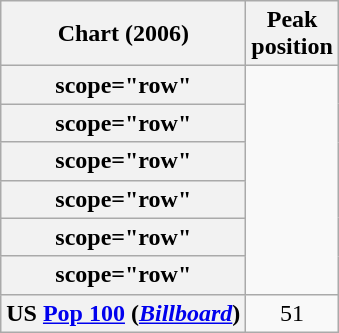<table class="wikitable sortable plainrowheaders" style="text-align:center;">
<tr>
<th scope="col">Chart (2006)</th>
<th scope="col">Peak<br>position</th>
</tr>
<tr>
<th>scope="row"</th>
</tr>
<tr>
<th>scope="row"</th>
</tr>
<tr>
<th>scope="row"</th>
</tr>
<tr>
<th>scope="row"</th>
</tr>
<tr>
<th>scope="row"</th>
</tr>
<tr>
<th>scope="row" </th>
</tr>
<tr>
<th scope="row">US <a href='#'>Pop 100</a> (<em><a href='#'>Billboard</a></em>)</th>
<td align="center">51</td>
</tr>
</table>
